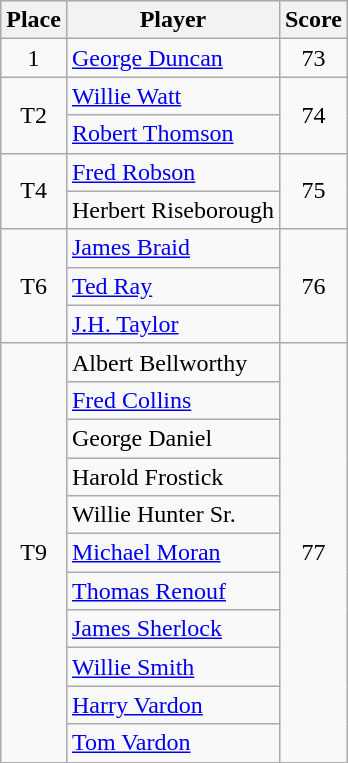<table class=wikitable>
<tr>
<th>Place</th>
<th>Player</th>
<th>Score</th>
</tr>
<tr>
<td align=center>1</td>
<td> <a href='#'>George Duncan</a></td>
<td align=center>73</td>
</tr>
<tr>
<td rowspan=2 align=center>T2</td>
<td> <a href='#'>Willie Watt</a></td>
<td rowspan=2 align=center>74</td>
</tr>
<tr>
<td> <a href='#'>Robert Thomson</a></td>
</tr>
<tr>
<td rowspan=2 align=center>T4</td>
<td> <a href='#'>Fred Robson</a></td>
<td rowspan=2 align=center>75</td>
</tr>
<tr>
<td> Herbert Riseborough</td>
</tr>
<tr>
<td rowspan=3 align=center>T6</td>
<td> <a href='#'>James Braid</a></td>
<td rowspan=3 align=center>76</td>
</tr>
<tr>
<td> <a href='#'>Ted Ray</a></td>
</tr>
<tr>
<td> <a href='#'>J.H. Taylor</a></td>
</tr>
<tr>
<td rowspan=11 align=center>T9</td>
<td> Albert Bellworthy</td>
<td rowspan=11 align=center>77</td>
</tr>
<tr>
<td> <a href='#'>Fred Collins</a></td>
</tr>
<tr>
<td> George Daniel</td>
</tr>
<tr>
<td> Harold Frostick</td>
</tr>
<tr>
<td> Willie Hunter Sr.</td>
</tr>
<tr>
<td> <a href='#'>Michael Moran</a></td>
</tr>
<tr>
<td> <a href='#'>Thomas Renouf</a></td>
</tr>
<tr>
<td> <a href='#'>James Sherlock</a></td>
</tr>
<tr>
<td> <a href='#'>Willie Smith</a></td>
</tr>
<tr>
<td> <a href='#'>Harry Vardon</a></td>
</tr>
<tr>
<td> <a href='#'>Tom Vardon</a></td>
</tr>
</table>
